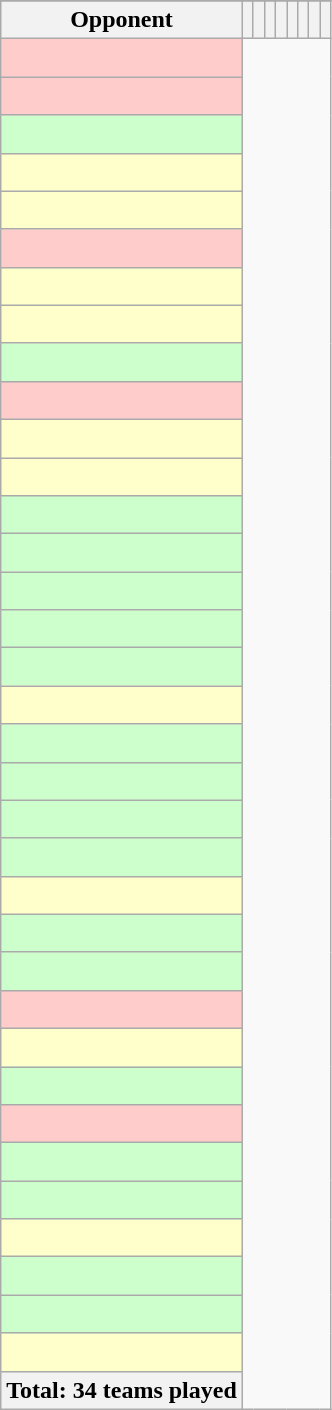<table class="wikitable sortable" style="text-align: center">
<tr>
</tr>
<tr style="color:black;">
<th>Opponent</th>
<th></th>
<th></th>
<th></th>
<th></th>
<th></th>
<th></th>
<th></th>
<th></th>
</tr>
<tr bgcolor="#FCC">
<td style="text-align:left;"><br></td>
</tr>
<tr bgcolor="#FCC">
<td style="text-align:left;"><br></td>
</tr>
<tr bgcolor="#CFC">
<td style="text-align:left;"><br></td>
</tr>
<tr bgcolor="#FFC">
<td style="text-align:left;"><br></td>
</tr>
<tr bgcolor="#FFC">
<td style="text-align:left;"><br></td>
</tr>
<tr bgcolor="#FCC">
<td style="text-align:left;"><br></td>
</tr>
<tr bgcolor="#FFC">
<td style="text-align:left;"><br></td>
</tr>
<tr bgcolor="#FFC">
<td style="text-align:left;"><br></td>
</tr>
<tr bgcolor="#CFC">
<td style="text-align:left;"><br></td>
</tr>
<tr bgcolor="#FCC">
<td style="text-align:left;"><br></td>
</tr>
<tr bgcolor="#FFC">
<td style="text-align:left;"><br></td>
</tr>
<tr bgcolor="#FFC">
<td style="text-align:left;"><br></td>
</tr>
<tr bgcolor="#CFC">
<td style="text-align:left;"><br></td>
</tr>
<tr bgcolor="#CFC">
<td style="text-align:left;"><br></td>
</tr>
<tr bgcolor="#CFC">
<td style="text-align:left;"><br></td>
</tr>
<tr bgcolor="#CFC">
<td style="text-align:left;"><br></td>
</tr>
<tr bgcolor="#CFC">
<td style="text-align:left;"><br></td>
</tr>
<tr bgcolor="#FFC">
<td style="text-align:left;"><br></td>
</tr>
<tr bgcolor="#CFC">
<td style="text-align:left;"><br></td>
</tr>
<tr bgcolor="#CFC">
<td style="text-align:left;"><br></td>
</tr>
<tr bgcolor="#CFC">
<td style="text-align:left;"><br></td>
</tr>
<tr bgcolor="#CFC">
<td style="text-align:left;"><br></td>
</tr>
<tr bgcolor="#FFC">
<td style="text-align:left;"><br></td>
</tr>
<tr bgcolor="#CFC">
<td style="text-align:left;"><br></td>
</tr>
<tr bgcolor="#CFC">
<td style="text-align:left;"><br></td>
</tr>
<tr bgcolor="#FCC">
<td style="text-align:left;"><br></td>
</tr>
<tr bgcolor="#FFC">
<td style="text-align:left;"><br></td>
</tr>
<tr bgcolor="#CFC">
<td style="text-align:left;"><br></td>
</tr>
<tr bgcolor="#FCC">
<td style="text-align:left;"><br></td>
</tr>
<tr bgcolor="#CFC">
<td style="text-align:left;"><br></td>
</tr>
<tr bgcolor="#CFC">
<td style="text-align:left;"><br></td>
</tr>
<tr bgcolor="#FFC">
<td style="text-align:left;"><br></td>
</tr>
<tr bgcolor="#CFC">
<td style="text-align:left;"><br></td>
</tr>
<tr bgcolor="#CFC">
<td style="text-align:left;"><br></td>
</tr>
<tr bgcolor="#FFC">
<td style="text-align:left;"><br></td>
</tr>
<tr class="sortbottom">
<th>Total: 34 teams played<br></th>
</tr>
</table>
